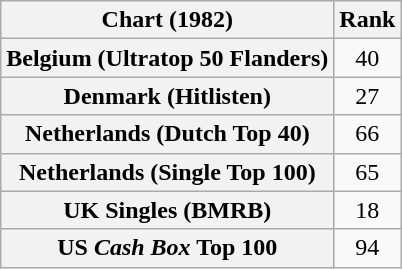<table class="wikitable sortable plainrowheaders" style="text-align:center">
<tr>
<th>Chart (1982)</th>
<th>Rank</th>
</tr>
<tr>
<th scope="row">Belgium (Ultratop 50 Flanders)</th>
<td>40</td>
</tr>
<tr>
<th scope="row">Denmark (Hitlisten)</th>
<td>27</td>
</tr>
<tr>
<th scope="row">Netherlands (Dutch Top 40)</th>
<td>66</td>
</tr>
<tr>
<th scope="row">Netherlands (Single Top 100)</th>
<td>65</td>
</tr>
<tr>
<th scope="row">UK Singles (BMRB)</th>
<td>18</td>
</tr>
<tr>
<th scope="row">US <em>Cash Box</em> Top 100</th>
<td>94</td>
</tr>
</table>
